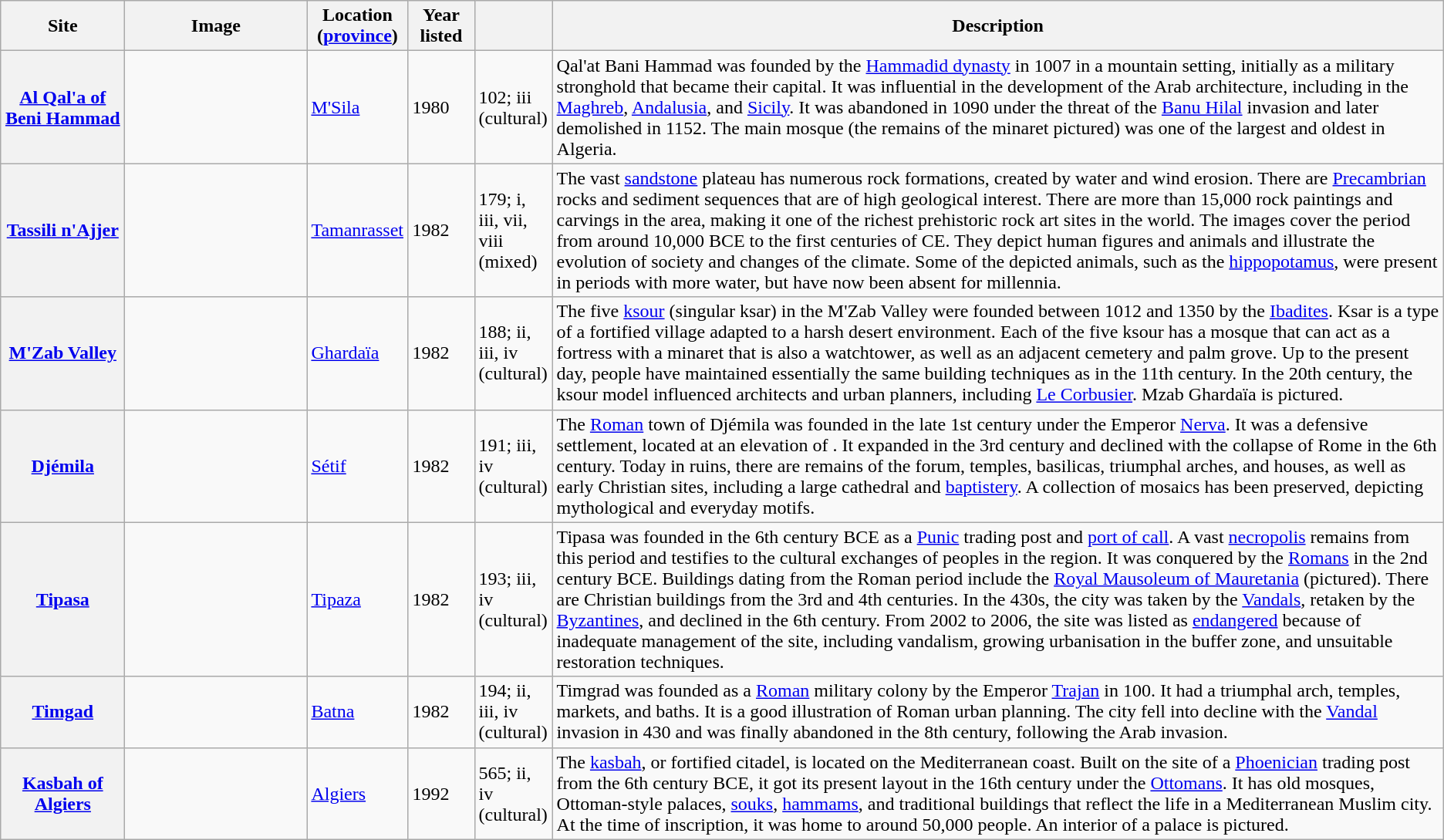<table class="wikitable sortable plainrowheaders">
<tr>
<th style="width:100px;" scope="col">Site</th>
<th class="unsortable"  style="width:150px;" scope="col">Image</th>
<th style="width:80px;" scope="col">Location (<a href='#'>province</a>)</th>
<th style="width:50px;" scope="col">Year listed</th>
<th style="width:60px;" scope="col" data-sort-type="number"></th>
<th scope="col" class="unsortable">Description</th>
</tr>
<tr>
<th scope="row"><a href='#'>Al Qal'a of Beni Hammad</a></th>
<td></td>
<td><a href='#'>M'Sila</a></td>
<td>1980</td>
<td>102; iii (cultural)</td>
<td>Qal'at Bani Hammad was founded by the <a href='#'>Hammadid dynasty</a> in 1007 in a mountain setting, initially as a military stronghold that became their capital. It was influential in the development of the Arab architecture, including in the <a href='#'>Maghreb</a>, <a href='#'>Andalusia</a>, and <a href='#'>Sicily</a>. It was abandoned in 1090 under the threat of the <a href='#'>Banu Hilal</a> invasion and later demolished in 1152. The main mosque (the remains of the minaret pictured) was one of the largest and oldest in Algeria.</td>
</tr>
<tr>
<th scope="row"><a href='#'>Tassili n'Ajjer</a></th>
<td></td>
<td><a href='#'>Tamanrasset</a></td>
<td>1982</td>
<td>179; i, iii, vii, viii (mixed)</td>
<td>The vast <a href='#'>sandstone</a> plateau has numerous rock formations, created by water and wind erosion. There are <a href='#'>Precambrian</a> rocks and sediment sequences that are of high geological interest. There are more than 15,000 rock paintings and carvings in the area, making it one of the richest prehistoric rock art sites in the world. The images cover the period from around 10,000 BCE to the first centuries of CE. They depict human figures and animals and illustrate the evolution of society and changes of the climate. Some of the depicted animals, such as the <a href='#'>hippopotamus</a>, were present in periods with more water, but have now been absent for millennia.</td>
</tr>
<tr>
<th scope="row"><a href='#'>M'Zab Valley</a></th>
<td></td>
<td><a href='#'>Ghardaïa</a></td>
<td>1982</td>
<td>188; ii, iii, iv (cultural)</td>
<td>The five <a href='#'>ksour</a> (singular ksar) in the M'Zab Valley were founded between 1012 and 1350 by the <a href='#'>Ibadites</a>. Ksar is a type of a fortified village adapted to a harsh desert environment. Each of the five ksour has a mosque that can act as a fortress with a minaret that is also a watchtower, as well as an adjacent cemetery and palm grove. Up to the present day, people have maintained essentially the same building techniques as in the 11th century. In the 20th century, the ksour model influenced architects and urban planners, including <a href='#'>Le Corbusier</a>. Mzab Ghardaïa is pictured.</td>
</tr>
<tr>
<th scope="row"><a href='#'>Djémila</a></th>
<td></td>
<td><a href='#'>Sétif</a></td>
<td>1982</td>
<td>191; iii, iv (cultural)</td>
<td>The <a href='#'>Roman</a> town of Djémila was founded in the late 1st century under the Emperor <a href='#'>Nerva</a>. It was a defensive settlement, located at an elevation of . It expanded in the 3rd century and declined with the collapse of Rome in the 6th century. Today in ruins, there are remains of the forum, temples, basilicas, triumphal arches, and houses, as well as early Christian sites, including a large cathedral and <a href='#'>baptistery</a>. A collection of mosaics has been preserved, depicting mythological and everyday motifs.</td>
</tr>
<tr>
<th scope="row"><a href='#'>Tipasa</a></th>
<td></td>
<td><a href='#'>Tipaza</a></td>
<td>1982</td>
<td>193; iii, iv (cultural)</td>
<td>Tipasa was founded in the 6th century BCE as a <a href='#'>Punic</a> trading post and <a href='#'>port of call</a>. A vast <a href='#'>necropolis</a> remains from this period and testifies to the cultural exchanges of peoples in the region. It was conquered by the <a href='#'>Romans</a> in the 2nd century BCE. Buildings dating from the Roman period include the <a href='#'>Royal Mausoleum of Mauretania</a> (pictured). There are Christian buildings from the 3rd and 4th centuries. In the 430s, the city was taken by the <a href='#'>Vandals</a>, retaken by the <a href='#'>Byzantines</a>, and declined in the 6th century. From 2002 to 2006, the site was listed as <a href='#'>endangered</a> because of inadequate management of the site, including vandalism, growing urbanisation in the buffer zone, and unsuitable restoration techniques.</td>
</tr>
<tr>
<th scope="row"><a href='#'>Timgad</a></th>
<td></td>
<td><a href='#'>Batna</a></td>
<td>1982</td>
<td>194; ii, iii, iv (cultural)</td>
<td>Timgrad was founded as a <a href='#'>Roman</a> military colony by the Emperor <a href='#'>Trajan</a> in 100. It had a triumphal arch, temples, markets, and baths. It is a good illustration of Roman urban planning. The city fell into decline with the <a href='#'>Vandal</a> invasion in 430 and was finally abandoned in the 8th century, following the Arab invasion.</td>
</tr>
<tr>
<th scope="row"><a href='#'>Kasbah of Algiers</a></th>
<td></td>
<td><a href='#'>Algiers</a></td>
<td>1992</td>
<td>565; ii, iv (cultural)</td>
<td>The <a href='#'>kasbah</a>, or fortified citadel, is located on the Mediterranean coast. Built on the site of a <a href='#'>Phoenician</a> trading post from the 6th century BCE, it got its present layout in the 16th century under the <a href='#'>Ottomans</a>. It has old mosques, Ottoman-style palaces, <a href='#'>souks</a>, <a href='#'>hammams</a>, and traditional buildings that reflect the life in a Mediterranean Muslim city. At the time of inscription, it was home to around 50,000 people. An interior of a palace is pictured.</td>
</tr>
</table>
